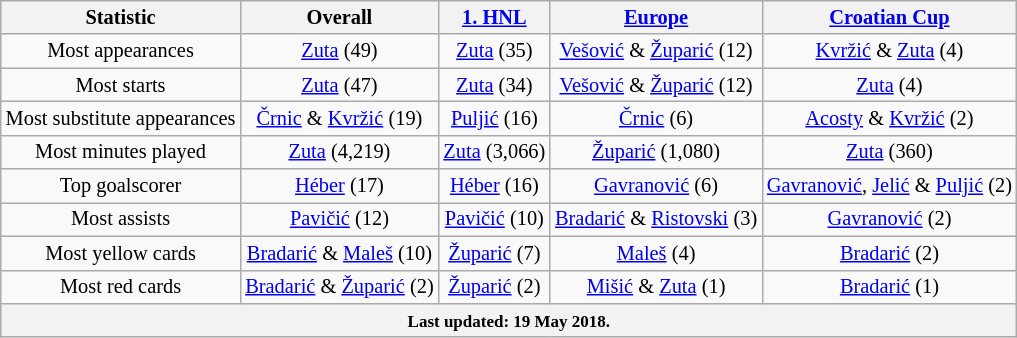<table class="wikitable" Style="text-align: center;font-size:85%">
<tr>
<th>Statistic</th>
<th>Overall</th>
<th><a href='#'>1. HNL</a></th>
<th><a href='#'>Europe</a></th>
<th><a href='#'>Croatian Cup</a></th>
</tr>
<tr>
<td>Most appearances</td>
<td><a href='#'>Zuta</a> (49)</td>
<td><a href='#'>Zuta</a> (35)</td>
<td><a href='#'>Vešović</a> & <a href='#'>Župarić</a> (12)</td>
<td><a href='#'>Kvržić</a> & <a href='#'>Zuta</a> (4)</td>
</tr>
<tr>
<td>Most starts</td>
<td><a href='#'>Zuta</a> (47)</td>
<td><a href='#'>Zuta</a> (34)</td>
<td><a href='#'>Vešović</a> & <a href='#'>Župarić</a> (12)</td>
<td><a href='#'>Zuta</a> (4)</td>
</tr>
<tr>
<td>Most substitute appearances</td>
<td><a href='#'>Črnic</a> & <a href='#'>Kvržić</a> (19)</td>
<td><a href='#'>Puljić</a> (16)</td>
<td><a href='#'>Črnic</a> (6)</td>
<td><a href='#'>Acosty</a> & <a href='#'>Kvržić</a> (2)</td>
</tr>
<tr>
<td>Most minutes played</td>
<td><a href='#'>Zuta</a> (4,219)</td>
<td><a href='#'>Zuta</a> (3,066)</td>
<td><a href='#'>Župarić</a> (1,080)</td>
<td><a href='#'>Zuta</a> (360)</td>
</tr>
<tr>
<td>Top goalscorer</td>
<td><a href='#'>Héber</a> (17)</td>
<td><a href='#'>Héber</a> (16)</td>
<td><a href='#'>Gavranović</a> (6)</td>
<td><a href='#'>Gavranović</a>, <a href='#'>Jelić</a> & <a href='#'>Puljić</a> (2)</td>
</tr>
<tr>
<td>Most assists</td>
<td><a href='#'>Pavičić</a> (12)</td>
<td><a href='#'>Pavičić</a> (10)</td>
<td><a href='#'>Bradarić</a> & <a href='#'>Ristovski</a> (3)</td>
<td><a href='#'>Gavranović</a> (2)</td>
</tr>
<tr>
<td>Most yellow cards</td>
<td><a href='#'>Bradarić</a> & <a href='#'>Maleš</a> (10)</td>
<td><a href='#'>Župarić</a> (7)</td>
<td><a href='#'>Maleš</a> (4)</td>
<td><a href='#'>Bradarić</a> (2)</td>
</tr>
<tr>
<td>Most red cards</td>
<td><a href='#'>Bradarić</a> & <a href='#'>Župarić</a> (2)</td>
<td><a href='#'>Župarić</a> (2)</td>
<td><a href='#'>Mišić</a> & <a href='#'>Zuta</a> (1)</td>
<td><a href='#'>Bradarić</a> (1)</td>
</tr>
<tr>
<th colspan="30"><small>Last updated: 19 May 2018.</small></th>
</tr>
</table>
